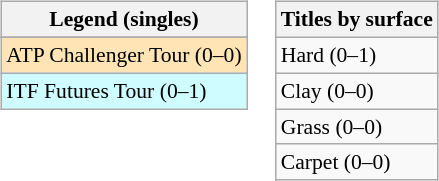<table>
<tr valign=top>
<td><br><table class=wikitable style=font-size:90%>
<tr>
<th>Legend (singles)</th>
</tr>
<tr bgcolor=e5d1cb>
</tr>
<tr bgcolor=moccasin>
<td>ATP Challenger Tour (0–0)</td>
</tr>
<tr bgcolor=cffcff>
<td>ITF Futures Tour (0–1)</td>
</tr>
</table>
</td>
<td><br><table class=wikitable style=font-size:90%>
<tr>
<th>Titles by surface</th>
</tr>
<tr>
<td>Hard (0–1)</td>
</tr>
<tr>
<td>Clay (0–0)</td>
</tr>
<tr>
<td>Grass (0–0)</td>
</tr>
<tr>
<td>Carpet (0–0)</td>
</tr>
</table>
</td>
</tr>
</table>
